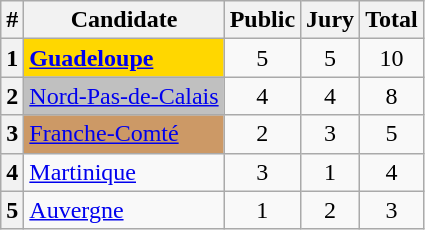<table class="wikitable sortable" style="text-align:center;">
<tr>
<th>#</th>
<th>Candidate</th>
<th>Public</th>
<th>Jury</th>
<th>Total</th>
</tr>
<tr>
<th>1</th>
<td align=left bgcolor=gold><strong> <a href='#'>Guadeloupe</a></strong></td>
<td>5</td>
<td>5</td>
<td>10</td>
</tr>
<tr>
<th>2</th>
<td align=left bgcolor=silver> <a href='#'>Nord-Pas-de-Calais</a></td>
<td>4</td>
<td>4</td>
<td>8</td>
</tr>
<tr>
<th>3</th>
<td align=left bgcolor=#cc9966> <a href='#'>Franche-Comté</a></td>
<td>2</td>
<td>3</td>
<td>5</td>
</tr>
<tr>
<th>4</th>
<td align=left> <a href='#'>Martinique</a></td>
<td>3</td>
<td>1</td>
<td>4</td>
</tr>
<tr>
<th>5</th>
<td align=left> <a href='#'>Auvergne</a></td>
<td>1</td>
<td>2</td>
<td>3</td>
</tr>
</table>
